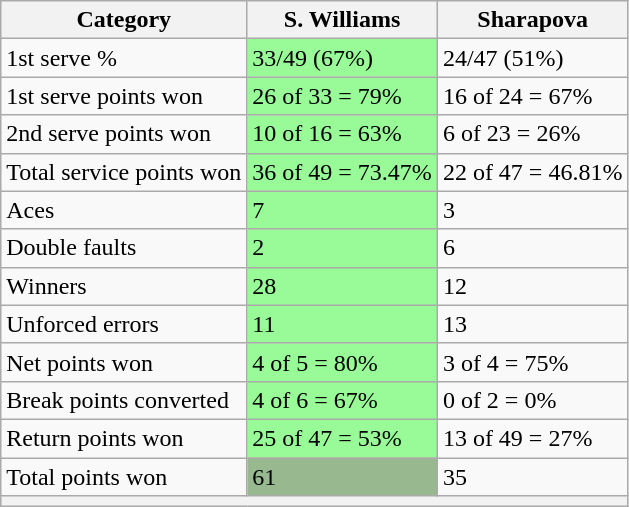<table class="wikitable">
<tr>
<th>Category</th>
<th> S. Williams</th>
<th> Sharapova</th>
</tr>
<tr>
<td>1st serve %</td>
<td bgcolor=98FB98>33/49 (67%)</td>
<td>24/47 (51%)</td>
</tr>
<tr>
<td>1st serve points won</td>
<td bgcolor=98FB98>26 of 33 = 79%</td>
<td>16 of 24 = 67%</td>
</tr>
<tr>
<td>2nd serve points won</td>
<td bgcolor=98FB98>10 of 16 = 63%</td>
<td>6 of 23 = 26%</td>
</tr>
<tr>
<td>Total service points won</td>
<td bgcolor=98FB98>36 of 49 = 73.47%</td>
<td>22 of 47 = 46.81%</td>
</tr>
<tr>
<td>Aces</td>
<td bgcolor=98FB98>7</td>
<td>3</td>
</tr>
<tr>
<td>Double faults</td>
<td bgcolor=98FB98>2</td>
<td>6</td>
</tr>
<tr>
<td>Winners</td>
<td bgcolor=98FB98>28</td>
<td>12</td>
</tr>
<tr>
<td>Unforced errors</td>
<td bgcolor=98FB98>11</td>
<td>13</td>
</tr>
<tr>
<td>Net points won</td>
<td bgcolor=98FB98>4 of 5 = 80%</td>
<td>3 of 4 = 75%</td>
</tr>
<tr>
<td>Break points converted</td>
<td bgcolor=98FB98>4 of 6 = 67%</td>
<td>0 of 2 = 0%</td>
</tr>
<tr>
<td>Return points won</td>
<td bgcolor=98FB98>25 of 47 = 53%</td>
<td>13 of 49 = 27%</td>
</tr>
<tr>
<td>Total points won</td>
<td bgcolor=98FB989>61</td>
<td>35</td>
</tr>
<tr>
<th colspan=3></th>
</tr>
</table>
